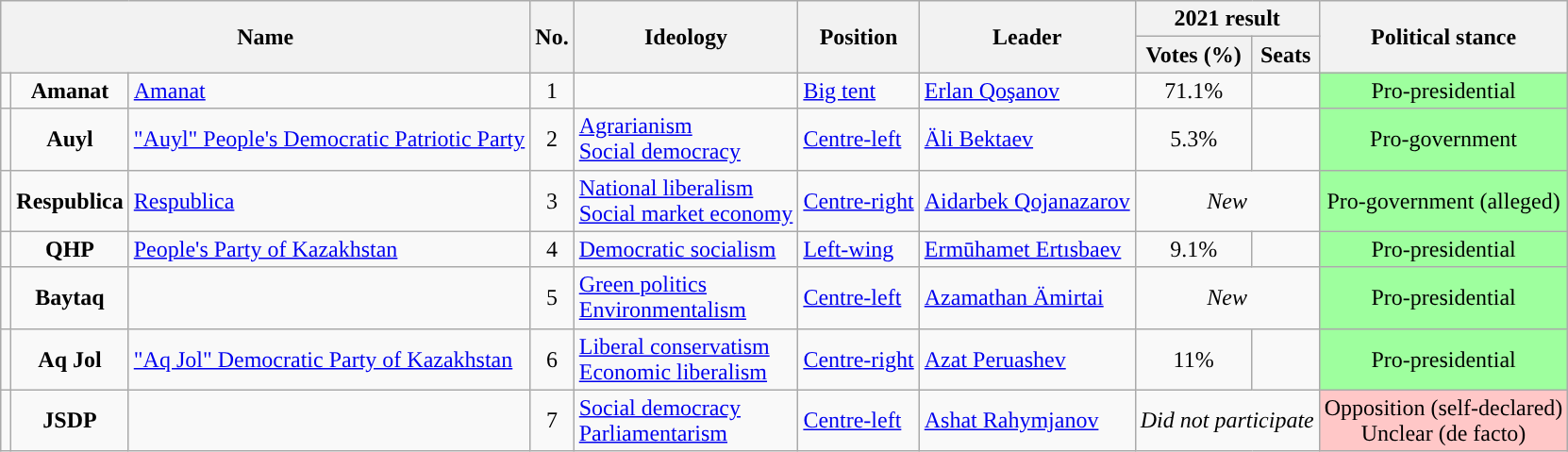<table class="wikitable sortable">
<tr>
<th colspan="3" rowspan="2">Name</th>
<th rowspan="2">No.</th>
<th rowspan="2">Ideology</th>
<th rowspan="2">Position</th>
<th rowspan="2">Leader</th>
<th colspan="2">2021 result</th>
<th rowspan="2">Political stance</th>
</tr>
<tr>
<th>Votes (%)</th>
<th>Seats</th>
</tr>
<tr>
<td style="background:"></td>
<td style="text-align:center;"><strong>Amanat</strong></td>
<td><a href='#'>Amanat</a></td>
<td style="text-align:center;">1</td>
<td></td>
<td><a href='#'>Big tent</a></td>
<td><a href='#'>Erlan Qoşanov</a></td>
<td style="text-align:center;">71.1%</td>
<td></td>
<td style="background:#9EFF9E;text-align:center;">Pro-presidential</td>
</tr>
<tr>
<td style="background:"></td>
<td style="text-align:center;"><strong>Auyl</strong></td>
<td><a href='#'>"Auyl" People's Democratic Patriotic Party</a><br></td>
<td style="text-align:center;">2</td>
<td><a href='#'>Agrarianism</a><br><a href='#'>Social democracy</a></td>
<td><a href='#'>Centre-left</a></td>
<td><a href='#'>Äli Bektaev</a></td>
<td style="text-align:center;">5.3%</td>
<td></td>
<td style="background:#9EFF9E;text-align:center;">Pro-government</td>
</tr>
<tr>
<td style="background:"></td>
<td style="text-align:center;"><strong>Respublica</strong></td>
<td><a href='#'>Respublica</a></td>
<td style="text-align:center;">3</td>
<td><a href='#'>National liberalism</a><br><a href='#'>Social market economy</a></td>
<td><a href='#'>Centre-right</a></td>
<td><a href='#'>Aidarbek Qojanazarov</a></td>
<td colspan="2" style="text-align:center;"><em>New</em></td>
<td style="background:#9EFF9E;text-align:center;">Pro-government (alleged)</td>
</tr>
<tr>
<td style="background:"></td>
<td style="text-align:center;"><strong>QHP</strong></td>
<td><a href='#'>People's Party of Kazakhstan</a><br></td>
<td style="text-align:center;">4</td>
<td><a href='#'>Democratic socialism</a></td>
<td><a href='#'>Left-wing</a></td>
<td><a href='#'>Ermūhamet Ertısbaev</a></td>
<td style="text-align:center;">9.1%</td>
<td></td>
<td style="background:#9EFF9E;text-align:center;">Pro-presidential</td>
</tr>
<tr>
<td style="background:"></td>
<td style="text-align:center;"><strong>Baytaq</strong></td>
<td><br></td>
<td style="text-align:center;">5</td>
<td><a href='#'>Green politics</a><br><a href='#'>Environmentalism</a></td>
<td><a href='#'>Centre-left</a></td>
<td><a href='#'>Azamathan Ämirtai</a></td>
<td colspan="2" style="text-align:center;"><em>New</em></td>
<td style="background:#9EFF9E;text-align:center;">Pro-presidential</td>
</tr>
<tr>
<td style="background:"></td>
<td style="text-align:center;"><strong>Aq Jol</strong></td>
<td><a href='#'>"Aq Jol" Democratic Party of Kazakhstan</a><br></td>
<td style="text-align:center;">6</td>
<td><a href='#'>Liberal conservatism</a><br><a href='#'>Economic liberalism</a></td>
<td><a href='#'>Centre-right</a></td>
<td><a href='#'>Azat Peruashev</a></td>
<td style="text-align:center;">11%</td>
<td></td>
<td style="background:#9EFF9E;text-align:center;">Pro-presidential</td>
</tr>
<tr>
<td style="background:"></td>
<td style="text-align:center;"><strong>JSDP</strong></td>
<td><br></td>
<td style="text-align:center;">7</td>
<td><a href='#'>Social democracy</a><br><a href='#'>Parliamentarism</a></td>
<td><a href='#'>Centre-left</a></td>
<td><a href='#'>Ashat Rahymjanov</a></td>
<td colspan="2" style="text-align:center;"><em>Did not participate</em></td>
<td style="background:#FFC7C7;text-align:center;">Opposition (self-declared)<br>Unclear (de facto)</td>
</tr>
</table>
